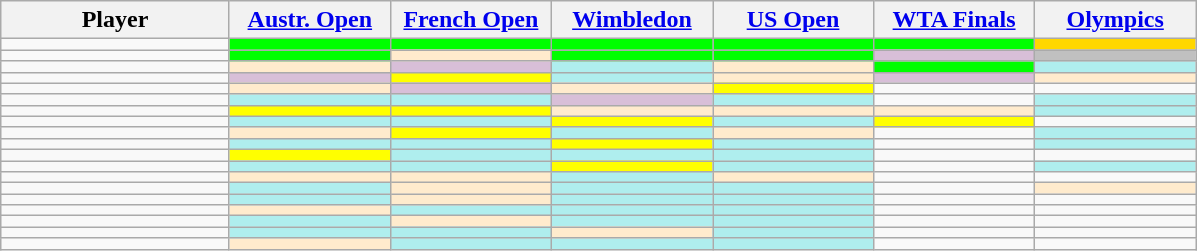<table class="wikitable sortable nowrap" style=text-align:center>
<tr>
<th width="145">Player</th>
<th width="100"><a href='#'>Austr. Open</a></th>
<th width="100"><a href='#'>French Open</a></th>
<th width="100"><a href='#'>Wimbledon</a></th>
<th width="100"><a href='#'>US Open</a></th>
<th width="100"><a href='#'>WTA Finals</a></th>
<th width="100"><a href='#'>Olympics</a></th>
</tr>
<tr>
<td style="text-align:left;"></td>
<td bgcolor="lime"></td>
<td bgcolor="lime"></td>
<td bgcolor="lime"></td>
<td bgcolor="lime"></td>
<td bgcolor="lime"></td>
<td bgcolor="gold"></td>
</tr>
<tr>
<td style="text-align:left;"></td>
<td bgcolor="lime"></td>
<td bgcolor="ffebcd"></td>
<td bgcolor="lime"></td>
<td bgcolor="lime"></td>
<td bgcolor="thistle"></td>
<td bgcolor="silver"></td>
</tr>
<tr>
<td style="text-align:left;"></td>
<td bgcolor="ffebcd"></td>
<td bgcolor="thistle"></td>
<td bgcolor="afeeee"></td>
<td bgcolor="ffebcd"></td>
<td bgcolor="lime"></td>
<td bgcolor="afeeee"></td>
</tr>
<tr>
<td style="text-align:left;"></td>
<td bgcolor="thistle"></td>
<td bgcolor="yellow"></td>
<td bgcolor="afeeee"></td>
<td bgcolor="ffebcd"></td>
<td bgcolor="thistle"></td>
<td bgcolor="ffebcd"></td>
</tr>
<tr>
<td style="text-align:left;"></td>
<td bgcolor="ffebcd"></td>
<td bgcolor="thistle"></td>
<td bgcolor="ffebcd"></td>
<td bgcolor="yellow"></td>
<td></td>
<td></td>
</tr>
<tr>
<td style="text-align:left;"></td>
<td bgcolor="afeeee"></td>
<td bgcolor="afeeee"></td>
<td bgcolor="thistle"></td>
<td bgcolor="afeeee"></td>
<td></td>
<td bgcolor="afeeee"></td>
</tr>
<tr>
<td style="text-align:left;"></td>
<td bgcolor="yellow"></td>
<td bgcolor="yellow"></td>
<td bgcolor="ffebcd"></td>
<td bgcolor="ffebcd"></td>
<td bgcolor="ffebcd"></td>
<td bgcolor="afeeee"></td>
</tr>
<tr>
<td style="text-align:left;"></td>
<td bgcolor="afeeee"></td>
<td bgcolor="afeeee"></td>
<td bgcolor="yellow"></td>
<td bgcolor="afeeee"></td>
<td bgcolor="yellow"></td>
<td></td>
</tr>
<tr>
<td style="text-align:left;"></td>
<td bgcolor="ffebcd"></td>
<td bgcolor="yellow"></td>
<td bgcolor="afeeee"></td>
<td bgcolor="ffebcd"></td>
<td></td>
<td bgcolor="afeeee"></td>
</tr>
<tr>
<td style="text-align:left;"></td>
<td bgcolor="afeeee"></td>
<td bgcolor="afeeee"></td>
<td bgcolor="yellow"></td>
<td bgcolor="afeeee"></td>
<td></td>
<td bgcolor="afeeee"></td>
</tr>
<tr>
<td style="text-align:left;"></td>
<td bgcolor="yellow"></td>
<td bgcolor="afeeee"></td>
<td bgcolor="afeeee"></td>
<td bgcolor="afeeee"></td>
<td></td>
<td></td>
</tr>
<tr>
<td style="text-align:left;"><strong></strong></td>
<td bgcolor="afeeee"></td>
<td bgcolor="afeeee"></td>
<td bgcolor="yellow"></td>
<td bgcolor="afeeee"></td>
<td></td>
<td bgcolor="afeeee"></td>
</tr>
<tr>
<td style="text-align:left;"></td>
<td bgcolor="ffebcd"></td>
<td bgcolor="ffebcd"></td>
<td bgcolor="afeeee"></td>
<td bgcolor="ffebcd"></td>
<td></td>
<td></td>
</tr>
<tr>
<td style="text-align:left;"><strong></strong></td>
<td bgcolor="afeeee"></td>
<td bgcolor="ffebcd"></td>
<td bgcolor="afeeee"></td>
<td bgcolor="afeeee"></td>
<td></td>
<td bgcolor="ffebcd"></td>
</tr>
<tr>
<td style="text-align:left;"></td>
<td bgcolor="afeeee"></td>
<td bgcolor="ffebcd"></td>
<td bgcolor="afeeee"></td>
<td bgcolor="afeeee"></td>
<td></td>
<td></td>
</tr>
<tr>
<td style="text-align:left;"></td>
<td bgcolor="ffebcd"></td>
<td bgcolor="afeeee"></td>
<td bgcolor="afeeee"></td>
<td bgcolor="afeeee"></td>
<td></td>
<td></td>
</tr>
<tr>
<td style="text-align:left;"></td>
<td bgcolor="afeeee"></td>
<td bgcolor="ffebcd"></td>
<td bgcolor="afeeee"></td>
<td bgcolor="afeeee"></td>
<td></td>
<td></td>
</tr>
<tr>
<td style="text-align:left;"><strong></strong></td>
<td bgcolor="afeeee"></td>
<td bgcolor="afeeee"></td>
<td bgcolor="ffebcd"></td>
<td bgcolor="afeeee"></td>
<td></td>
<td></td>
</tr>
<tr>
<td style="text-align:left;"></td>
<td bgcolor="ffebcd"></td>
<td bgcolor="afeeee"></td>
<td bgcolor="afeeee"></td>
<td bgcolor="afeeee"></td>
<td></td>
<td></td>
</tr>
</table>
